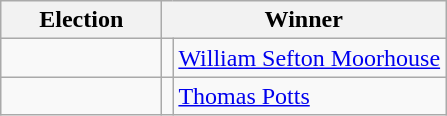<table class=wikitable>
<tr>
<th width=100>Election</th>
<th width=175 colspan=2>Winner</th>
</tr>
<tr>
<td></td>
<td></td>
<td><a href='#'>William Sefton Moorhouse</a></td>
</tr>
<tr>
<td></td>
<td></td>
<td><a href='#'>Thomas Potts</a></td>
</tr>
</table>
